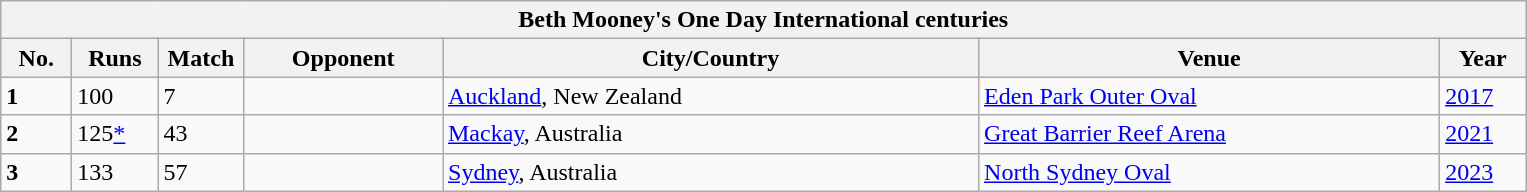<table class="wikitable">
<tr>
<th colspan="7">Beth Mooney's One Day International centuries</th>
</tr>
<tr>
<th style="width:40px;">No.</th>
<th style="width:50px;">Runs</th>
<th style="width:50px;">Match</th>
<th style="width:125px;">Opponent</th>
<th style="width:350px;">City/Country</th>
<th style="width:300px;">Venue</th>
<th style="width:50px;">Year</th>
</tr>
<tr>
<td><strong>1</strong></td>
<td>100</td>
<td>7</td>
<td></td>
<td> <a href='#'>Auckland</a>, New Zealand</td>
<td><a href='#'>Eden Park Outer Oval</a></td>
<td><a href='#'>2017</a></td>
</tr>
<tr>
<td><strong>2</strong></td>
<td>125<a href='#'>*</a></td>
<td>43</td>
<td></td>
<td> <a href='#'>Mackay</a>, Australia</td>
<td><a href='#'>Great Barrier Reef Arena</a></td>
<td><a href='#'>2021</a></td>
</tr>
<tr>
<td><strong>3</strong></td>
<td>133</td>
<td>57</td>
<td></td>
<td> <a href='#'>Sydney</a>, Australia</td>
<td><a href='#'>North Sydney Oval</a></td>
<td><a href='#'>2023</a></td>
</tr>
</table>
